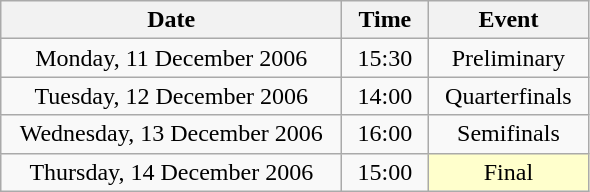<table class = "wikitable" style="text-align:center;">
<tr>
<th width=220>Date</th>
<th width=50>Time</th>
<th width=100>Event</th>
</tr>
<tr>
<td>Monday, 11 December 2006</td>
<td>15:30</td>
<td>Preliminary</td>
</tr>
<tr>
<td>Tuesday, 12 December 2006</td>
<td>14:00</td>
<td>Quarterfinals</td>
</tr>
<tr>
<td>Wednesday, 13 December 2006</td>
<td>16:00</td>
<td>Semifinals</td>
</tr>
<tr>
<td>Thursday, 14 December 2006</td>
<td>15:00</td>
<td bgcolor=ffffcc>Final</td>
</tr>
</table>
